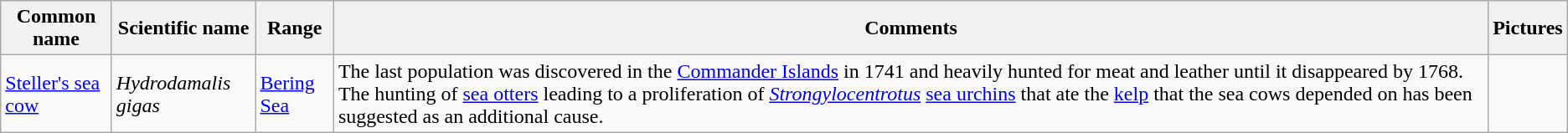<table class="wikitable sortable">
<tr>
<th>Common name</th>
<th>Scientific name</th>
<th>Range</th>
<th class="unsortable">Comments</th>
<th class="unsortable">Pictures</th>
</tr>
<tr>
<td><a href='#'>Steller's sea cow</a></td>
<td><em>Hydrodamalis gigas</em></td>
<td><a href='#'>Bering Sea</a></td>
<td>The last population was discovered in the <a href='#'>Commander Islands</a> in 1741 and heavily hunted for meat and leather until it disappeared by 1768. The hunting of <a href='#'>sea otters</a> leading to a proliferation of <em><a href='#'>Strongylocentrotus</a></em> <a href='#'>sea urchins</a> that ate the <a href='#'>kelp</a> that the sea cows depended on has been suggested as an additional cause.</td>
<td></td>
</tr>
</table>
